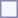<table style="border:1px solid #8888aa; background-color:#f7f8ff; padding:5px; font-size:95%; margin: 0px 12px 12px 0px;">
</table>
